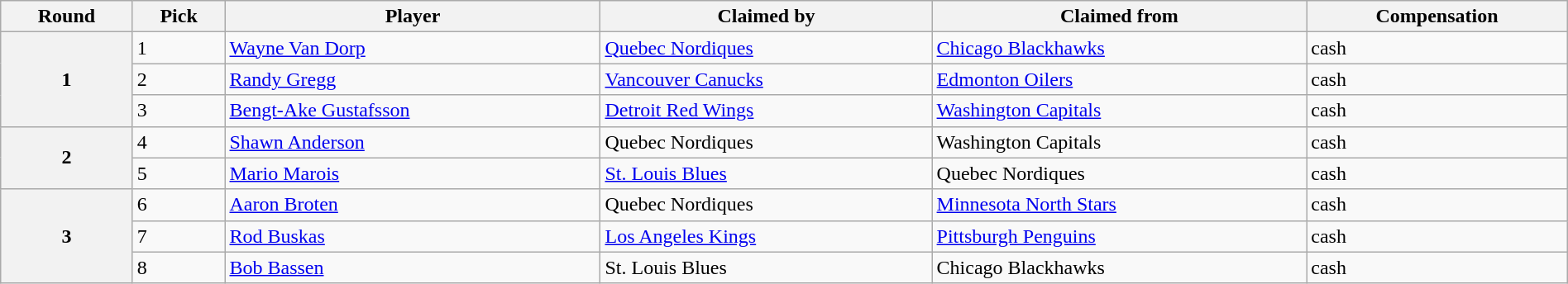<table class="wikitable" style="width: 100%">
<tr>
<th scope="col">Round</th>
<th scope="col">Pick</th>
<th scope="col">Player</th>
<th scope="col">Claimed by</th>
<th scope="col">Claimed from</th>
<th scope="col">Compensation</th>
</tr>
<tr>
<th scope="row" rowspan="3">1</th>
<td>1</td>
<td><a href='#'>Wayne Van Dorp</a></td>
<td><a href='#'>Quebec Nordiques</a></td>
<td><a href='#'>Chicago Blackhawks</a></td>
<td>cash</td>
</tr>
<tr>
<td>2</td>
<td><a href='#'>Randy Gregg</a></td>
<td><a href='#'>Vancouver Canucks</a></td>
<td><a href='#'>Edmonton Oilers</a></td>
<td>cash</td>
</tr>
<tr>
<td>3</td>
<td><a href='#'>Bengt-Ake Gustafsson</a></td>
<td><a href='#'>Detroit Red Wings</a></td>
<td><a href='#'>Washington Capitals</a></td>
<td>cash</td>
</tr>
<tr>
<th scope="row" rowspan="2">2</th>
<td>4</td>
<td><a href='#'>Shawn Anderson</a></td>
<td>Quebec Nordiques</td>
<td>Washington Capitals</td>
<td>cash</td>
</tr>
<tr>
<td>5</td>
<td><a href='#'>Mario Marois</a></td>
<td><a href='#'>St. Louis Blues</a></td>
<td>Quebec Nordiques</td>
<td>cash</td>
</tr>
<tr>
<th scope="row" rowspan="3">3</th>
<td>6</td>
<td><a href='#'>Aaron Broten</a></td>
<td>Quebec Nordiques</td>
<td><a href='#'>Minnesota North Stars</a></td>
<td>cash</td>
</tr>
<tr>
<td>7</td>
<td><a href='#'>Rod Buskas</a></td>
<td><a href='#'>Los Angeles Kings</a></td>
<td><a href='#'>Pittsburgh Penguins</a></td>
<td>cash</td>
</tr>
<tr>
<td>8</td>
<td><a href='#'>Bob Bassen</a></td>
<td>St. Louis Blues</td>
<td>Chicago Blackhawks</td>
<td>cash</td>
</tr>
</table>
